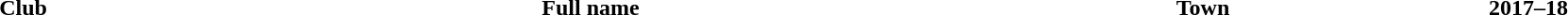<table style="width:100%;">
<tr>
<th style="width:23%;">Club</th>
<th style="width:40%;">Full name</th>
<th style="width:28%;">Town</th>
<th style="width:8%;">2017–18</th>
</tr>
</table>
